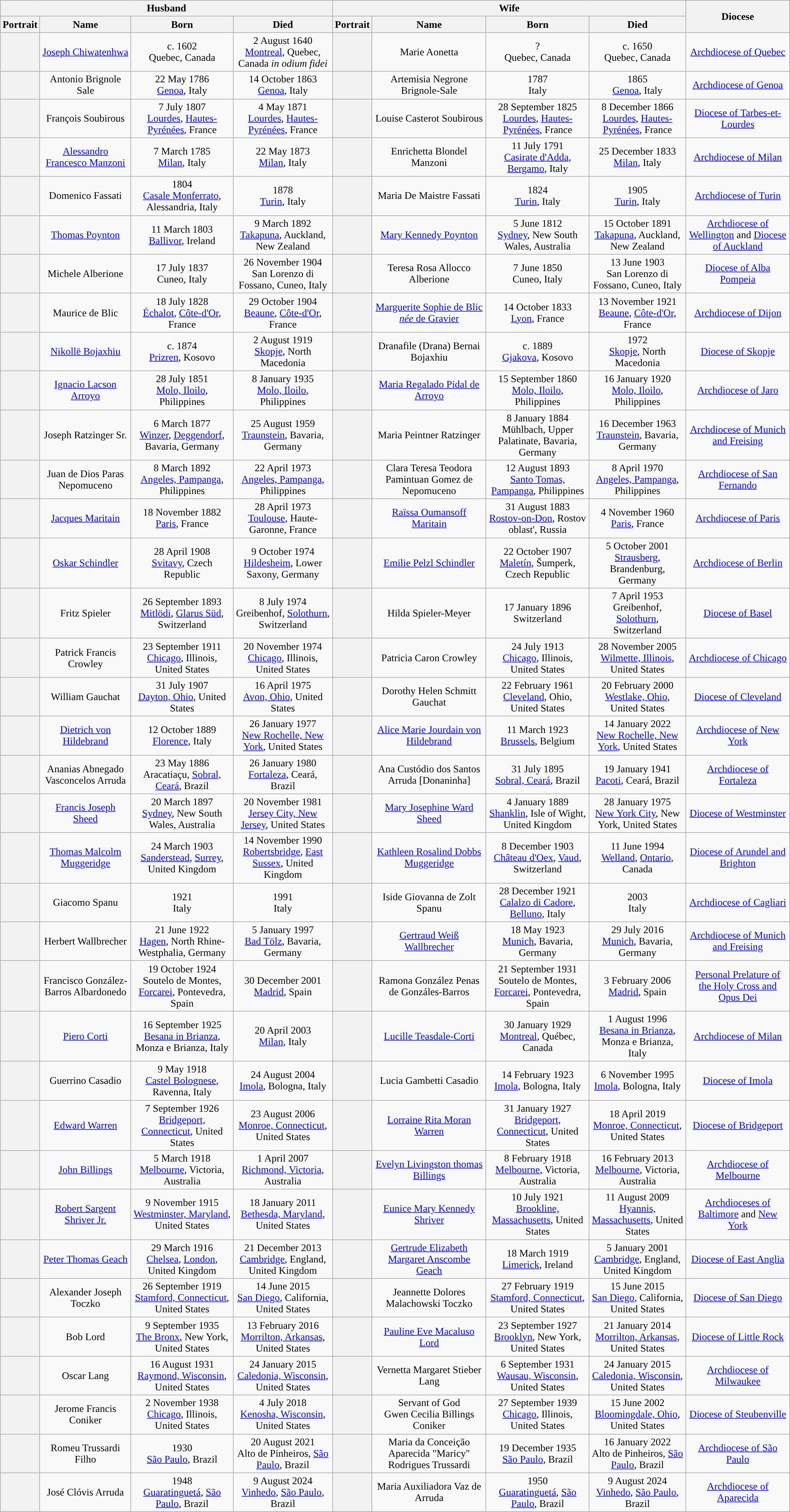<table class="wikitable sortable">
<tr>
<th colspan=4>Husband</th>
<th colspan=4>Wife</th>
<th rowspan=2>Diocese</th>
</tr>
<tr>
<th>Portrait</th>
<th>Name</th>
<th>Born</th>
<th>Died</th>
<th>Portrait</th>
<th>Name</th>
<th>Born</th>
<th>Died</th>
</tr>
<tr>
<th scope="row"></th>
<td align="center"><a href='#'>Joseph Chiwatenhwa</a></td>
<td align="center">c. 1602 <br> Quebec, Canada</td>
<td align="center">2 August 1640 <br><a href='#'>Montreal</a>, Quebec, Canada <em>in odium fidei</em></td>
<th scope="row"></th>
<td align="center">Marie Aonetta</td>
<td align="center">? <br>Quebec, Canada</td>
<td align="center">c. 1650 <br>Quebec, Canada</td>
<td align="center"><a href='#'>Archdiocese of Quebec</a></td>
</tr>
<tr>
<th scope="row"></th>
<td align="center">Antonio Brignole Sale</td>
<td align="center">22 May 1786 <br><a href='#'>Genoa</a>, Italy</td>
<td align="center">14 October 1863 <br><a href='#'>Genoa</a>, Italy</td>
<th scope="row"></th>
<td align="center">Artemisia Negrone Brignole-Sale</td>
<td align="center">1787 <br>Italy</td>
<td align="center">1865 <br><a href='#'>Genoa</a>, Italy</td>
<td align="center"><a href='#'>Archdiocese of Genoa</a></td>
</tr>
<tr>
<th scope="row"></th>
<td align="center">François Soubirous</td>
<td align="center">7 July 1807 <br><a href='#'>Lourdes</a>, <a href='#'>Hautes-Pyrénées</a>, France</td>
<td align="center">4 May 1871 <br><a href='#'>Lourdes</a>, <a href='#'>Hautes-Pyrénées</a>, France</td>
<th scope="row"></th>
<td align="center">Louise Casterot Soubirous</td>
<td align="center">28 September 1825 <br><a href='#'>Lourdes</a>, <a href='#'>Hautes-Pyrénées</a>, France</td>
<td align="center">8 December 1866 <br><a href='#'>Lourdes</a>, <a href='#'>Hautes-Pyrénées</a>, France</td>
<td align="center"><a href='#'>Diocese of Tarbes-et-Lourdes</a></td>
</tr>
<tr>
<th scope="row"></th>
<td align="center"><a href='#'>Alessandro Francesco Manzoni</a></td>
<td align="center">7 March 1785 <br><a href='#'>Milan</a>, Italy</td>
<td align="center">22 May 1873 <br><a href='#'>Milan</a>, Italy</td>
<th scope="row"></th>
<td align="center">Enrichetta Blondel Manzoni</td>
<td align="center">11 July 1791 <br><a href='#'>Casirate d'Adda</a>, <a href='#'>Bergamo</a>, Italy</td>
<td align="center">25 December 1833 <br><a href='#'>Milan</a>, Italy</td>
<td align="center"><a href='#'>Archdiocese of Milan</a></td>
</tr>
<tr>
<th scope="row"></th>
<td align="center">Domenico Fassati</td>
<td align="center">1804 <br><a href='#'>Casale Monferrato</a>, Alessandria, Italy</td>
<td align="center">1878 <br><a href='#'>Turin</a>, Italy</td>
<th scope="row"></th>
<td align="center">Maria De Maistre Fassati</td>
<td align="center">1824 <br><a href='#'>Turin</a>, Italy</td>
<td align="center">1905 <br><a href='#'>Turin</a>, Italy</td>
<td align="center"><a href='#'>Archdiocese of Turin</a></td>
</tr>
<tr>
<th scope="row"></th>
<td align="center"><a href='#'>Thomas Poynton</a></td>
<td align="center">11 March 1803 <br><a href='#'>Ballivor</a>, Ireland</td>
<td align="center">9 March 1892 <br><a href='#'>Takapuna</a>, Auckland, New Zealand</td>
<th scope="row"></th>
<td align="center"><a href='#'>Mary Kennedy Poynton</a></td>
<td align="center">5 June 1812 <br><a href='#'>Sydney</a>, New South Wales, Australia</td>
<td align="center">15 October 1891 <br><a href='#'>Takapuna</a>, Auckland, New Zealand</td>
<td align="center"><a href='#'>Archdiocese of Wellington</a> and <a href='#'>Diocese of Auckland</a></td>
</tr>
<tr>
<th scope="row"></th>
<td align="center">Michele Alberione</td>
<td align="center">17 July 1837 <br>Cuneo, Italy</td>
<td align="center">26 November 1904 <br>San Lorenzo di Fossano, Cuneo, Italy</td>
<th scope="row"></th>
<td align="center">Teresa Rosa Allocco Alberione</td>
<td align="center">7 June 1850 <br>Cuneo, Italy</td>
<td align="center">13 June 1903 <br>San Lorenzo di Fossano, Cuneo, Italy</td>
<td align="center"><a href='#'>Diocese of Alba Pompeia</a></td>
</tr>
<tr>
<th scope="row"></th>
<td align="center">Maurice de Blic</td>
<td align="center">18 July 1828 <br><a href='#'>Échalot</a>, <a href='#'>Côte-d'Or</a>, France</td>
<td align="center">29 October 1904 <br><a href='#'>Beaune</a>, <a href='#'>Côte-d'Or</a>, France</td>
<th scope="row"></th>
<td align="center"><a href='#'>Marguerite Sophie de Blic <em>née</em> de Gravier</a></td>
<td align="center">14 October 1833 <br><a href='#'>Lyon</a>, France</td>
<td align="center">13 November 1921 <br><a href='#'>Beaune</a>, <a href='#'>Côte-d'Or</a>, France</td>
<td align="center"><a href='#'>Archdiocese of Dijon</a></td>
</tr>
<tr>
<th scope="row"></th>
<td align="center"><a href='#'>Nikollë Bojaxhiu</a></td>
<td align="center">c. 1874 <br><a href='#'>Prizren</a>, Kosovo</td>
<td align="center">2 August 1919 <br><a href='#'>Skopje</a>, North Macedonia</td>
<th scope="row"></th>
<td align="center">Dranafile (Drana) Bernai Bojaxhiu</td>
<td align="center">c. 1889 <br><a href='#'>Gjakova</a>, Kosovo</td>
<td align="center">1972 <br><a href='#'>Skopje</a>, North Macedonia</td>
<td align="center"><a href='#'>Diocese of Skopje</a></td>
</tr>
<tr>
<th scope="row"></th>
<td align="center"><a href='#'>Ignacio Lacson Arroyo</a></td>
<td align="center">28 July 1851 <br><a href='#'>Molo, Iloilo</a>, Philippines</td>
<td align="center">8 January 1935 <br><a href='#'>Molo, Iloilo</a>, Philippines</td>
<th scope="row"></th>
<td align="center"><a href='#'>Maria Regalado Pidal de Arroyo</a></td>
<td align="center">15 September 1860 <br><a href='#'>Molo, Iloilo</a>, Philippines</td>
<td align="center">16 January 1920 <br><a href='#'>Molo, Iloilo</a>, Philippines</td>
<td align="center"><a href='#'>Archdiocese of Jaro</a></td>
</tr>
<tr>
<th scope="row"></th>
<td align="center">Joseph Ratzinger Sr.</td>
<td align="center">6 March 1877 <br><a href='#'>Winzer</a>, <a href='#'>Deggendorf</a>, Bavaria, Germany</td>
<td align="center">25 August 1959 <br><a href='#'>Traunstein</a>, Bavaria, Germany</td>
<th scope="row"></th>
<td align="center">Maria Peintner Ratzinger</td>
<td align="center">8 January 1884 <br>Mühlbach, Upper Palatinate, Bavaria, Germany</td>
<td align="center">16 December 1963 <br><a href='#'>Traunstein</a>, Bavaria, Germany</td>
<td align="center"><a href='#'>Archdiocese of Munich and Freising</a></td>
</tr>
<tr>
<th scope="row"></th>
<td align="center">Juan de Dios Paras Nepomuceno</td>
<td align="center">8 March 1892 <br><a href='#'>Angeles, Pampanga</a>, Philippines</td>
<td align="center">22 April 1973 <br><a href='#'>Angeles, Pampanga</a>, Philippines</td>
<th scope="row"></th>
<td align="center">Clara Teresa Teodora Pamintuan Gomez de Nepomuceno</td>
<td align="center">12 August 1893 <br><a href='#'>Santo Tomas, Pampanga</a>, Philippines</td>
<td align="center">8 April 1970 <br><a href='#'>Angeles, Pampanga</a>, Philippines</td>
<td align="center"><a href='#'>Archdiocese of San Fernando</a></td>
</tr>
<tr>
<th scope="row"></th>
<td align="center"><a href='#'>Jacques Maritain</a></td>
<td align="center">18 November 1882 <br><a href='#'>Paris</a>, France</td>
<td align="center">28 April 1973 <br><a href='#'>Toulouse</a>, Haute-Garonne, France</td>
<th scope="row"></th>
<td align="center"><a href='#'>Raïssa Oumansoff Maritain</a></td>
<td align="center">31 August 1883 <br><a href='#'>Rostov-on-Don</a>, Rostov oblast', Russia</td>
<td align="center">4 November 1960 <br><a href='#'>Paris</a>, France</td>
<td align="center"><a href='#'>Archdiocese of Paris</a></td>
</tr>
<tr>
<th scope="row"></th>
<td align="center"><a href='#'>Oskar Schindler</a></td>
<td align="center">28 April 1908 <br><a href='#'>Svitavy</a>, Czech Republic</td>
<td align="center">9 October 1974 <br><a href='#'>Hildesheim</a>, Lower Saxony, Germany</td>
<th scope="row"></th>
<td align="center"><a href='#'>Emilie Pelzl Schindler</a></td>
<td align="center">22 October 1907 <br><a href='#'>Maletín</a>, Šumperk, Czech Republic</td>
<td align="center">5 October 2001 <br><a href='#'>Strausberg</a>, Brandenburg, Germany</td>
<td align="center"><a href='#'>Archdiocese of Berlin</a></td>
</tr>
<tr>
<th scope="row"></th>
<td align="center">Fritz Spieler</td>
<td align="center">26 September 1893 <br><a href='#'>Mitlödi</a>, <a href='#'>Glarus Süd</a>, Switzerland</td>
<td align="center">8 July 1974 <br>Greibenhof, <a href='#'>Solothurn</a>, Switzerland</td>
<th scope="row"></th>
<td align="center">Hilda Spieler-Meyer</td>
<td align="center">17 January 1896 <br>Switzerland</td>
<td align="center">7 April 1953 <br>Greibenhof, <a href='#'>Solothurn</a>, Switzerland</td>
<td align="center"><a href='#'>Diocese of Basel</a></td>
</tr>
<tr>
<th scope="row"></th>
<td align="center">Patrick Francis Crowley</td>
<td align="center">23 September 1911 <br><a href='#'>Chicago</a>, Illinois, United States</td>
<td align="center">20 November 1974 <br><a href='#'>Chicago</a>, Illinois, United States</td>
<th scope="row"></th>
<td align="center">Patricia Caron Crowley</td>
<td align="center">24 July 1913 <br><a href='#'>Chicago</a>, Illinois, United States</td>
<td align="center">28 November 2005 <br><a href='#'>Wilmette, Illinois</a>, United States</td>
<td align="center"><a href='#'>Archdiocese of Chicago</a></td>
</tr>
<tr>
<th scope="row"></th>
<td align="center">William Gauchat</td>
<td align="center">31 July 1907 <br><a href='#'>Dayton, Ohio</a>, United States</td>
<td align="center">16 April 1975 <br><a href='#'>Avon, Ohio</a>, United States</td>
<th scope="row"></th>
<td align="center">Dorothy Helen Schmitt Gauchat</td>
<td align="center">22 February 1961 <br><a href='#'>Cleveland</a>, Ohio, United States</td>
<td align="center">20 February 2000 <br><a href='#'>Westlake, Ohio</a>, United States</td>
<td align="center"><a href='#'>Diocese of Cleveland</a></td>
</tr>
<tr>
<th scope="row"></th>
<td align="center"><a href='#'>Dietrich von Hildebrand</a></td>
<td align="center">12 October 1889 <br><a href='#'>Florence</a>, Italy</td>
<td align="center">26 January 1977 <br><a href='#'>New Rochelle, New York</a>, United States</td>
<th scope="row"></th>
<td align="center"><a href='#'>Alice Marie Jourdain von Hildebrand</a></td>
<td align="center">11 March 1923 <br><a href='#'>Brussels</a>, Belgium</td>
<td align="center">14 January 2022 <br><a href='#'>New Rochelle, New York</a>, United States</td>
<td align="center"><a href='#'>Archdiocese of New York</a></td>
</tr>
<tr>
<th scope="row"></th>
<td align="center">Ananias Abnegado Vasconcelos Arruda</td>
<td align="center">23 May 1886 <br>Aracatiaçu, <a href='#'>Sobral, Ceará</a>, Brazil</td>
<td align="center">26 January 1980 <br><a href='#'>Fortaleza</a>, Ceará, Brazil</td>
<th scope="row"></th>
<td align="center">Ana Custódio dos Santos Arruda [Donaninha]</td>
<td align="center">31 July 1895 <br><a href='#'>Sobral, Ceará</a>, Brazil</td>
<td align="center">19 January 1941 <br><a href='#'>Pacoti</a>, Ceará, Brazil</td>
<td align="center"><a href='#'>Archdiocese of Fortaleza</a></td>
</tr>
<tr>
<th scope="row"></th>
<td align="center"><a href='#'>Francis Joseph Sheed</a></td>
<td align="center">20 March 1897 <br><a href='#'>Sydney</a>, New South Wales, Australia</td>
<td align="center">20 November 1981 <br><a href='#'>Jersey City, New Jersey</a>, United States</td>
<th scope="row"></th>
<td align="center"><a href='#'>Mary Josephine Ward Sheed</a></td>
<td align="center">4 January 1889 <br><a href='#'>Shanklin</a>, Isle of Wight, United Kingdom</td>
<td align="center">28 January 1975 <br><a href='#'>New York City</a>, New York, United States</td>
<td align="center"><a href='#'>Diocese of Westminster</a></td>
</tr>
<tr>
<th scope="row"></th>
<td align="center"><a href='#'>Thomas Malcolm Muggeridge</a></td>
<td align="center">24 March 1903 <br><a href='#'>Sanderstead</a>, <a href='#'>Surrey</a>, United Kingdom</td>
<td align="center">14 November 1990 <br><a href='#'>Robertsbridge</a>, <a href='#'>East Sussex</a>, United Kingdom</td>
<th scope="row"></th>
<td align="center"><a href='#'>Kathleen Rosalind Dobbs Muggeridge</a></td>
<td align="center">8 December 1903 <br><a href='#'>Château d'Oex</a>, <a href='#'>Vaud</a>, Switzerland</td>
<td align="center">11 June 1994 <br><a href='#'>Welland</a>, <a href='#'>Ontario</a>, Canada</td>
<td align="center"><a href='#'>Diocese of Arundel and Brighton</a></td>
</tr>
<tr>
<th scope="row"></th>
<td align="center">Giacomo Spanu</td>
<td align="center">1921 <br>Italy</td>
<td align="center">1991 <br>Italy</td>
<th scope="row"></th>
<td align="center">Iside Giovanna de Zolt Spanu</td>
<td align="center">28 December 1921 <br><a href='#'>Calalzo di Cadore</a>, <a href='#'>Belluno</a>, Italy</td>
<td align="center">2003 <br>Italy</td>
<td align="center"><a href='#'>Archdiocese of Cagliari</a></td>
</tr>
<tr>
<th scope="row"></th>
<td align="center">Herbert Wallbrecher</td>
<td align="center">21 June 1922 <br><a href='#'>Hagen</a>, North Rhine-Westphalia, Germany</td>
<td align="center">5 January 1997 <br><a href='#'>Bad Tölz</a>, Bavaria, Germany</td>
<th scope="row"></th>
<td align="center"><a href='#'>Gertraud Weiß Wallbrecher</a></td>
<td align="center">18 May 1923 <br><a href='#'>Munich</a>, Bavaria, Germany</td>
<td align="center">29 July 2016 <br><a href='#'>Munich</a>, Bavaria, Germany</td>
<td align="center"><a href='#'>Archdiocese of Munich and Freising</a></td>
</tr>
<tr>
<th scope="row"></th>
<td align="center">Francisco González-Barros Albardonedo</td>
<td align="center">19 October 1924 <br>Soutelo de Montes, <a href='#'>Forcarei</a>, Pontevedra, Spain</td>
<td align="center">30 December 2001 <br><a href='#'>Madrid</a>, Spain</td>
<th scope="row"></th>
<td align="center">Ramona González Penas de Gonzáles-Barros</td>
<td align="center">21 September 1931 <br>Soutelo de Montes, <a href='#'>Forcarei</a>, Pontevedra, Spain</td>
<td align="center">3 February 2006 <br><a href='#'>Madrid</a>, Spain</td>
<td align="center"><a href='#'>Personal Prelature of the Holy Cross and Opus Dei</a></td>
</tr>
<tr>
<th scope="row"></th>
<td align="center"><a href='#'>Piero Corti</a></td>
<td align="center">16 September 1925 <br><a href='#'>Besana in Brianza</a>, Monza e Brianza, Italy</td>
<td align="center">20 April 2003 <br><a href='#'>Milan</a>, Italy</td>
<th scope="row"></th>
<td align="center"><a href='#'>Lucille Teasdale-Corti</a></td>
<td align="center">30 January 1929 <br><a href='#'>Montreal</a>, Québec, Canada</td>
<td align="center">1 August 1996 <br><a href='#'>Besana in Brianza</a>, Monza e Brianza, Italy</td>
<td align="center"><a href='#'>Archdiocese of Milan</a></td>
</tr>
<tr>
<th scope="row"></th>
<td align="center">Guerrino Casadio</td>
<td align="center">9 May 1918 <br><a href='#'>Castel Bolognese</a>, Ravenna, Italy</td>
<td align="center">24 August 2004 <br><a href='#'>Imola</a>, Bologna, Italy</td>
<th scope="row"></th>
<td align="center">Lucia Gambetti Casadio</td>
<td align="center">14 February 1923 <br><a href='#'>Imola</a>, Bologna, Italy</td>
<td align="center">6 November 1995 <br><a href='#'>Imola</a>, Bologna, Italy</td>
<td align="center"><a href='#'>Diocese of Imola</a></td>
</tr>
<tr>
<th scope="row"></th>
<td align="center"><a href='#'>Edward Warren</a></td>
<td align="center">7 September 1926 <br><a href='#'>Bridgeport, Connecticut</a>, United States</td>
<td align="center">23 August 2006 <br><a href='#'>Monroe, Connecticut</a>, United States</td>
<th scope="row"></th>
<td align="center"><a href='#'>Lorraine Rita Moran Warren</a></td>
<td align="center">31 January 1927 <br><a href='#'>Bridgeport, Connecticut</a>, United States</td>
<td align="center">18 April 2019 <br><a href='#'>Monroe, Connecticut</a>, United States</td>
<td align="center"><a href='#'>Diocese of Bridgeport</a></td>
</tr>
<tr>
<th scope="row"></th>
<td align="center"><a href='#'>John Billings</a></td>
<td align="center">5 March 1918 <br><a href='#'>Melbourne</a>, Victoria, Australia</td>
<td align="center">1 April 2007 <br><a href='#'>Richmond, Victoria</a>, Australia</td>
<th scope="row"></th>
<td align="center"><a href='#'>Evelyn Livingston thomas Billings</a></td>
<td align="center">8 February 1918 <br><a href='#'>Melbourne</a>, Victoria, Australia</td>
<td align="center">16 February 2013 <br><a href='#'>Melbourne</a>, Victoria, Australia</td>
<td align="center"><a href='#'>Archdiocese of Melbourne</a></td>
</tr>
<tr>
<th scope="row"></th>
<td align="center"><a href='#'>Robert Sargent Shriver Jr.</a></td>
<td align="center">9 November 1915 <br><a href='#'>Westminster, Maryland</a>, United States</td>
<td align="center">18 January 2011 <br><a href='#'>Bethesda, Maryland</a>, United States</td>
<th scope="row"></th>
<td align="center"><a href='#'>Eunice Mary Kennedy Shriver</a></td>
<td align="center">10 July 1921 <br><a href='#'>Brookline, Massachusetts</a>, United States</td>
<td align="center">11 August 2009 <br><a href='#'>Hyannis, Massachusetts</a>, United States</td>
<td align="center"><a href='#'>Archdioceses of Baltimore</a> and <a href='#'>New York</a></td>
</tr>
<tr>
<th scope="row"></th>
<td align="center"><a href='#'>Peter Thomas Geach</a></td>
<td align="center">29 March 1916 <br><a href='#'>Chelsea</a>, <a href='#'>London</a>, United Kingdom</td>
<td align="center">21 December 2013 <br><a href='#'>Cambridge</a>, England, United Kingdom</td>
<th scope="row"></th>
<td align="center"><a href='#'>Gertrude Elizabeth Margaret Anscombe Geach</a></td>
<td align="center">18 March 1919 <br><a href='#'>Limerick</a>, Ireland</td>
<td align="center">5 January 2001 <br><a href='#'>Cambridge</a>, England, United Kingdom</td>
<td align="center"><a href='#'>Diocese of East Anglia</a></td>
</tr>
<tr>
<th scope="row"></th>
<td align="center">Alexander Joseph Toczko</td>
<td align="center">26 September 1919 <br><a href='#'>Stamford, Connecticut</a>, United States</td>
<td align="center">14 June 2015 <br><a href='#'>San Diego</a>, California, United States</td>
<th scope="row"></th>
<td align="center">Jeannette Dolores Malachowski Toczko</td>
<td align="center">27 February 1919 <br><a href='#'>Stamford, Connecticut</a>, United States</td>
<td align="center">15 June 2015 <br><a href='#'>San Diego</a>, California, United States</td>
<td align="center"><a href='#'>Diocese of San Diego</a></td>
</tr>
<tr>
<th scope="row"></th>
<td align="center">Bob Lord</td>
<td align="center">9 September 1935 <br><a href='#'>The Bronx</a>, New York, United States</td>
<td align="center">13 February 2016 <br><a href='#'>Morrilton, Arkansas</a>, United States</td>
<th scope="row"></th>
<td align="center"><a href='#'>Pauline Eve Macaluso Lord</a></td>
<td align="center">23 September 1927 <br><a href='#'>Brooklyn</a>, New York, United States</td>
<td align="center">21 January 2014 <br><a href='#'>Morrilton, Arkansas</a>, United States</td>
<td align="center"><a href='#'>Diocese of Little Rock</a></td>
</tr>
<tr>
<th scope="row"></th>
<td align="center">Oscar Lang</td>
<td align="center">16 August 1931 <br><a href='#'>Raymond, Wisconsin</a>, United States</td>
<td align="center">24 January 2015 <br><a href='#'>Caledonia, Wisconsin</a>, United States</td>
<th scope="row"></th>
<td align="center">Vernetta Margaret Stieber Lang</td>
<td align="center">6 September 1931 <br><a href='#'>Wausau, Wisconsin</a>, United States</td>
<td align="center">24 January 2015 <br><a href='#'>Caledonia, Wisconsin</a>, United States</td>
<td align="center"><a href='#'>Archdiocese of Milwaukee</a></td>
</tr>
<tr>
<th scope="row"></th>
<td align="center">Jerome Francis Coniker</td>
<td align="center">2 November 1938 <br><a href='#'>Chicago</a>, Illinois, United States</td>
<td align="center">4 July 2018 <br><a href='#'>Kenosha, Wisconsin</a>, United States</td>
<th scope="row"></th>
<td align="center">Servant of God <br>Gwen Cecilia Billings Coniker</td>
<td align="center">27 September 1939 <br><a href='#'>Chicago</a>, Illinois, United States</td>
<td align="center">15 June 2002 <br><a href='#'>Bloomingdale, Ohio</a>, United States</td>
<td align="center"><a href='#'>Diocese of Steubenville</a></td>
</tr>
<tr>
<th scope="row"></th>
<td align="center">Romeu Trussardi Filho</td>
<td align="center">1930 <br><a href='#'>São Paulo</a>, Brazil</td>
<td align="center">20 August 2021 <br>Alto de Pinheiros, <a href='#'>São Paulo</a>, Brazil</td>
<th scope="row"></th>
<td align="center">Maria da Conceição Aparecida "Maricy" Rodrigues Trussardi</td>
<td align="center">19 December 1935 <br><a href='#'>São Paulo</a>, Brazil</td>
<td align="center">16 January 2022 <br>Alto de Pinheiros, <a href='#'>São Paulo</a>, Brazil</td>
<td align="center"><a href='#'>Archdiocese of São Paulo</a></td>
</tr>
<tr>
<th scope="row"></th>
<td align="center">José Clóvis Arruda</td>
<td align="center">1948 <br><a href='#'>Guaratinguetá</a>, <a href='#'>São Paulo</a>, Brazil</td>
<td align="center">9 August 2024 <br><a href='#'>Vinhedo</a>, <a href='#'>São Paulo</a>, Brazil</td>
<th scope="row"></th>
<td align="center">Maria Auxiliadora Vaz de Arruda</td>
<td align="center">1950 <br><a href='#'>Guaratinguetá</a>, <a href='#'>São Paulo</a>, Brazil</td>
<td align="center">9 August 2024<br><a href='#'>Vinhedo</a>, <a href='#'>São Paulo</a>, Brazil</td>
<td align="center"><a href='#'>Archdiocese of Aparecida</a></td>
</tr>
</table>
